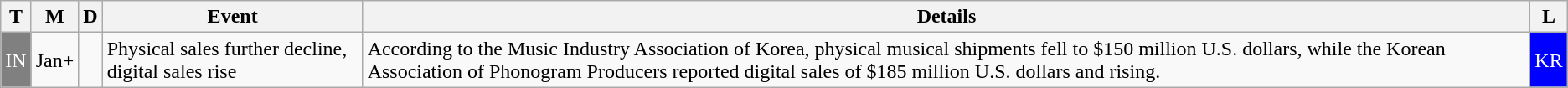<table class="wikitable">
<tr>
<th>T</th>
<th>M</th>
<th>D</th>
<th>Event</th>
<th>Details</th>
<th>L</th>
</tr>
<tr>
<td style="background:gray; color:white">IN</td>
<td>Jan+</td>
<td></td>
<td>Physical sales further decline, digital sales rise</td>
<td>According to the Music Industry Association of Korea, physical musical shipments fell to $150 million U.S. dollars, while the Korean Association of Phonogram Producers reported digital sales of $185 million U.S. dollars and rising.</td>
<td style="background:blue; color:white">KR</td>
</tr>
</table>
